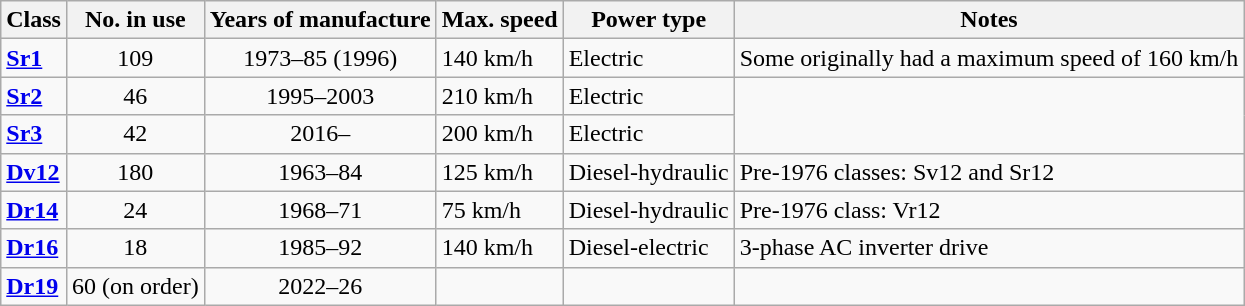<table class="wikitable">
<tr>
<th>Class</th>
<th>No. in use</th>
<th>Years of manufacture</th>
<th>Max. speed</th>
<th>Power type</th>
<th>Notes</th>
</tr>
<tr>
<td><strong><a href='#'>Sr1</a></strong></td>
<td align="Center">109</td>
<td align="Center">1973–85 (1996)</td>
<td>140 km/h</td>
<td>Electric</td>
<td>Some originally had a maximum speed of 160 km/h</td>
</tr>
<tr>
<td><strong><a href='#'>Sr2</a></strong></td>
<td align="Center">46</td>
<td align="Center">1995–2003</td>
<td>210 km/h</td>
<td>Electric</td>
</tr>
<tr>
<td><strong><a href='#'>Sr3</a></strong></td>
<td align="Center">42</td>
<td align="Center">2016–</td>
<td>200 km/h</td>
<td>Electric</td>
</tr>
<tr>
<td><strong><a href='#'>Dv12</a></strong></td>
<td align="Center">180</td>
<td align="Center">1963–84</td>
<td>125 km/h</td>
<td>Diesel-hydraulic</td>
<td>Pre-1976 classes: Sv12 and Sr12</td>
</tr>
<tr>
<td><strong><a href='#'>Dr14</a></strong></td>
<td align="Center">24</td>
<td align="Center">1968–71</td>
<td>75 km/h</td>
<td>Diesel-hydraulic</td>
<td>Pre-1976 class: Vr12</td>
</tr>
<tr>
<td><strong><a href='#'>Dr16</a></strong></td>
<td align="Center">18</td>
<td align="Center">1985–92</td>
<td>140 km/h</td>
<td>Diesel-electric</td>
<td>3-phase AC inverter drive</td>
</tr>
<tr>
<td><strong><a href='#'>Dr19</a></strong></td>
<td align="Center">60 (on order)</td>
<td align="Center">2022–26</td>
<td></td>
<td></td>
<td></td>
</tr>
</table>
